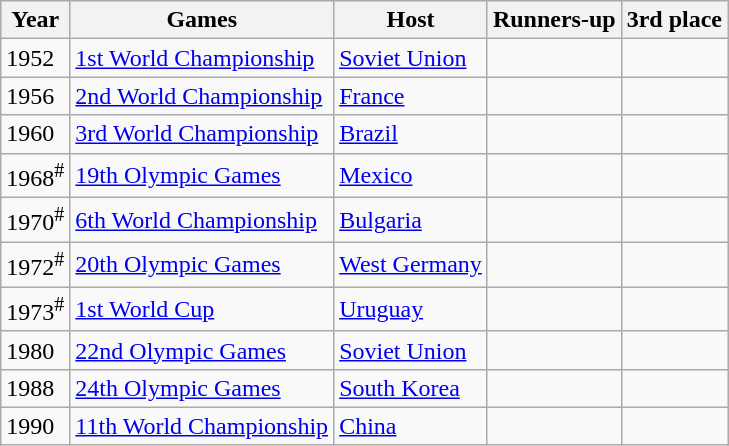<table class=wikitable>
<tr>
<th>Year</th>
<th>Games</th>
<th>Host</th>
<th>Runners-up</th>
<th>3rd place</th>
</tr>
<tr>
<td>1952</td>
<td><a href='#'>1st World Championship</a></td>
<td> <a href='#'>Soviet Union</a></td>
<td></td>
<td></td>
</tr>
<tr>
<td>1956</td>
<td><a href='#'>2nd World Championship</a></td>
<td> <a href='#'>France</a></td>
<td></td>
<td></td>
</tr>
<tr>
<td>1960</td>
<td><a href='#'>3rd World Championship</a></td>
<td> <a href='#'>Brazil</a></td>
<td></td>
<td></td>
</tr>
<tr>
<td>1968<sup>#</sup></td>
<td><a href='#'>19th Olympic Games</a></td>
<td> <a href='#'>Mexico</a></td>
<td></td>
<td></td>
</tr>
<tr>
<td>1970<sup>#</sup></td>
<td><a href='#'>6th World Championship</a></td>
<td> <a href='#'>Bulgaria</a></td>
<td></td>
<td></td>
</tr>
<tr>
<td>1972<sup>#</sup></td>
<td><a href='#'>20th Olympic Games</a></td>
<td> <a href='#'>West Germany</a></td>
<td></td>
<td></td>
</tr>
<tr>
<td>1973<sup>#</sup></td>
<td><a href='#'>1st World Cup</a></td>
<td> <a href='#'>Uruguay</a></td>
<td></td>
<td></td>
</tr>
<tr>
<td>1980</td>
<td><a href='#'>22nd Olympic Games</a></td>
<td> <a href='#'>Soviet Union</a></td>
<td></td>
<td></td>
</tr>
<tr>
<td>1988</td>
<td><a href='#'>24th Olympic Games</a></td>
<td> <a href='#'>South Korea</a></td>
<td></td>
<td></td>
</tr>
<tr>
<td>1990</td>
<td><a href='#'>11th World Championship</a></td>
<td> <a href='#'>China</a></td>
<td></td>
<td></td>
</tr>
</table>
